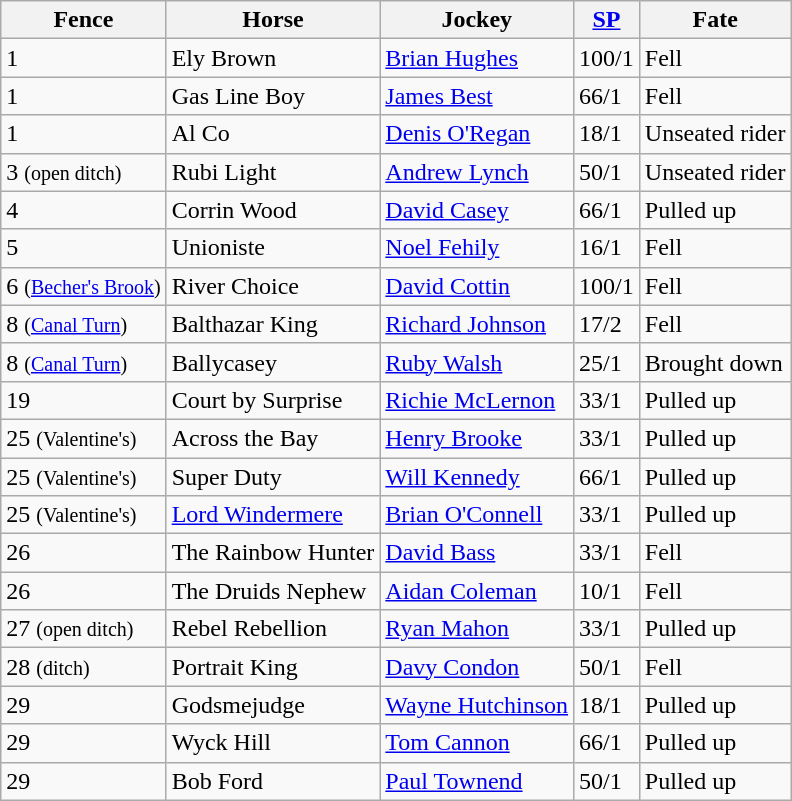<table class="wikitable sortable">
<tr>
<th>Fence</th>
<th>Horse</th>
<th>Jockey</th>
<th><a href='#'>SP</a></th>
<th>Fate</th>
</tr>
<tr>
<td>1</td>
<td>Ely Brown</td>
<td><a href='#'>Brian Hughes</a></td>
<td>100/1</td>
<td>Fell</td>
</tr>
<tr>
<td>1</td>
<td>Gas Line Boy</td>
<td><a href='#'>James Best</a></td>
<td>66/1</td>
<td>Fell</td>
</tr>
<tr>
<td>1</td>
<td>Al Co</td>
<td><a href='#'>Denis O'Regan</a></td>
<td>18/1</td>
<td>Unseated rider</td>
</tr>
<tr>
<td>3 <small>(open ditch)</small></td>
<td>Rubi Light</td>
<td><a href='#'>Andrew Lynch</a></td>
<td>50/1</td>
<td>Unseated rider</td>
</tr>
<tr>
<td>4</td>
<td>Corrin Wood</td>
<td><a href='#'>David Casey</a></td>
<td>66/1</td>
<td>Pulled up</td>
</tr>
<tr>
<td>5</td>
<td>Unioniste</td>
<td><a href='#'>Noel Fehily</a></td>
<td>16/1</td>
<td>Fell</td>
</tr>
<tr>
<td>6 <small>(<a href='#'>Becher's Brook</a>)</small></td>
<td>River Choice</td>
<td><a href='#'>David Cottin</a></td>
<td>100/1</td>
<td>Fell</td>
</tr>
<tr>
<td>8 <small>(<a href='#'>Canal Turn</a>)</small></td>
<td>Balthazar King</td>
<td><a href='#'>Richard Johnson</a></td>
<td>17/2</td>
<td>Fell</td>
</tr>
<tr>
<td>8 <small>(<a href='#'>Canal Turn</a>)</small></td>
<td>Ballycasey</td>
<td><a href='#'>Ruby Walsh</a></td>
<td>25/1</td>
<td>Brought down</td>
</tr>
<tr>
<td>19</td>
<td>Court by Surprise</td>
<td><a href='#'>Richie McLernon</a></td>
<td>33/1</td>
<td>Pulled up</td>
</tr>
<tr>
<td>25 <small>(Valentine's)</small></td>
<td>Across the Bay</td>
<td><a href='#'>Henry Brooke</a></td>
<td>33/1</td>
<td>Pulled up</td>
</tr>
<tr>
<td>25 <small>(Valentine's)</small></td>
<td>Super Duty</td>
<td><a href='#'>Will Kennedy</a></td>
<td>66/1</td>
<td>Pulled up</td>
</tr>
<tr>
<td>25 <small>(Valentine's)</small></td>
<td><a href='#'>Lord Windermere</a></td>
<td><a href='#'>Brian O'Connell</a></td>
<td>33/1</td>
<td>Pulled up</td>
</tr>
<tr>
<td>26</td>
<td>The Rainbow Hunter</td>
<td><a href='#'>David Bass</a></td>
<td>33/1</td>
<td>Fell</td>
</tr>
<tr>
<td>26</td>
<td>The Druids Nephew</td>
<td><a href='#'>Aidan Coleman</a></td>
<td>10/1</td>
<td>Fell</td>
</tr>
<tr>
<td>27 <small>(open ditch)</small></td>
<td>Rebel Rebellion</td>
<td><a href='#'>Ryan Mahon</a></td>
<td>33/1</td>
<td>Pulled up</td>
</tr>
<tr>
<td>28 <small>(ditch)</small></td>
<td>Portrait King</td>
<td><a href='#'>Davy Condon</a></td>
<td>50/1</td>
<td>Fell</td>
</tr>
<tr>
<td>29</td>
<td>Godsmejudge</td>
<td><a href='#'>Wayne Hutchinson</a></td>
<td>18/1</td>
<td>Pulled up</td>
</tr>
<tr>
<td>29</td>
<td>Wyck Hill</td>
<td><a href='#'>Tom Cannon</a></td>
<td>66/1</td>
<td>Pulled up</td>
</tr>
<tr>
<td>29</td>
<td>Bob Ford</td>
<td><a href='#'>Paul Townend</a></td>
<td>50/1</td>
<td>Pulled up</td>
</tr>
</table>
